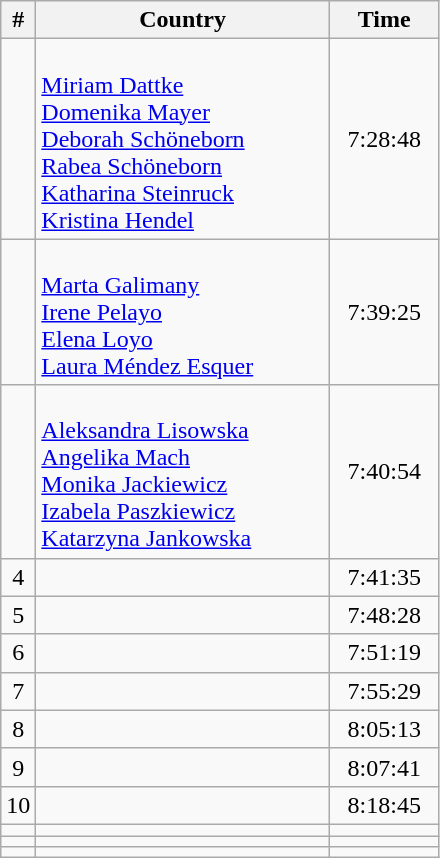<table class="wikitable "style="font-size:100%; text-align:center;">
<tr>
<th width=8%>#</th>
<th width=67%>Country</th>
<th width=25%>Time</th>
</tr>
<tr>
<td></td>
<td align=left><br><a href='#'>Miriam Dattke</a><br><a href='#'>Domenika Mayer</a><br><a href='#'>Deborah Schöneborn</a><br><a href='#'>Rabea Schöneborn</a><br><a href='#'>Katharina Steinruck</a><br><a href='#'>Kristina Hendel</a></td>
<td>7:28:48</td>
</tr>
<tr>
<td></td>
<td align=left><br><a href='#'>Marta Galimany</a><br><a href='#'>Irene Pelayo</a><br><a href='#'>Elena Loyo</a><br><a href='#'>Laura Méndez Esquer</a></td>
<td>7:39:25</td>
</tr>
<tr>
<td></td>
<td align=left><br><a href='#'>Aleksandra Lisowska</a><br><a href='#'>Angelika Mach</a><br><a href='#'>Monika Jackiewicz</a><br><a href='#'>Izabela Paszkiewicz</a><br><a href='#'>Katarzyna Jankowska</a></td>
<td>7:40:54</td>
</tr>
<tr>
<td>4</td>
<td align=left></td>
<td>7:41:35</td>
</tr>
<tr>
<td>5</td>
<td align=left></td>
<td>7:48:28</td>
</tr>
<tr>
<td>6</td>
<td align=left></td>
<td>7:51:19</td>
</tr>
<tr>
<td>7</td>
<td align=left></td>
<td>7:55:29</td>
</tr>
<tr>
<td>8</td>
<td align=left></td>
<td>8:05:13</td>
</tr>
<tr>
<td>9</td>
<td align=left></td>
<td>8:07:41</td>
</tr>
<tr>
<td>10</td>
<td align=left></td>
<td>8:18:45</td>
</tr>
<tr>
<td></td>
<td align=left></td>
<td></td>
</tr>
<tr>
<td></td>
<td align=left></td>
<td></td>
</tr>
<tr>
<td></td>
<td align=left></td>
<td></td>
</tr>
</table>
